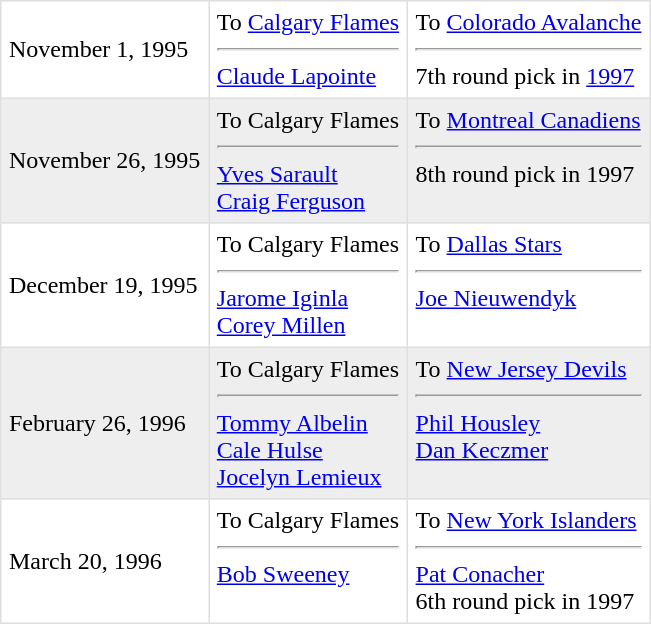<table border=1 style="border-collapse:collapse" bordercolor="#DFDFDF"  cellpadding="5">
<tr>
<td>November 1, 1995</td>
<td valign="top">To  <a href='#'>Calgary Flames</a> <hr><a href='#'>Claude Lapointe</a></td>
<td valign="top">To  <a href='#'>Colorado Avalanche</a> <hr>7th round pick in <a href='#'>1997</a></td>
</tr>
<tr bgcolor="#eeeeee">
<td>November 26, 1995</td>
<td valign="top">To  Calgary Flames <hr><a href='#'>Yves Sarault</a><br><a href='#'>Craig Ferguson</a></td>
<td valign="top">To  <a href='#'>Montreal Canadiens</a> <hr>8th round pick in 1997</td>
</tr>
<tr>
<td>December 19, 1995</td>
<td valign="top">To  Calgary Flames <hr><a href='#'>Jarome Iginla</a><br><a href='#'>Corey Millen</a></td>
<td valign="top">To  <a href='#'>Dallas Stars</a> <hr><a href='#'>Joe Nieuwendyk</a></td>
</tr>
<tr bgcolor="#eeeeee">
<td>February 26, 1996</td>
<td valign="top">To  Calgary Flames <hr><a href='#'>Tommy Albelin</a><br><a href='#'>Cale Hulse</a><br><a href='#'>Jocelyn Lemieux</a></td>
<td valign="top">To  <a href='#'>New Jersey Devils</a> <hr><a href='#'>Phil Housley</a><br><a href='#'>Dan Keczmer</a></td>
</tr>
<tr>
<td>March 20, 1996</td>
<td valign="top">To  Calgary Flames <hr><a href='#'>Bob Sweeney</a></td>
<td valign="top">To  <a href='#'>New York Islanders</a> <hr><a href='#'>Pat Conacher</a><br>6th round pick in 1997</td>
</tr>
</table>
